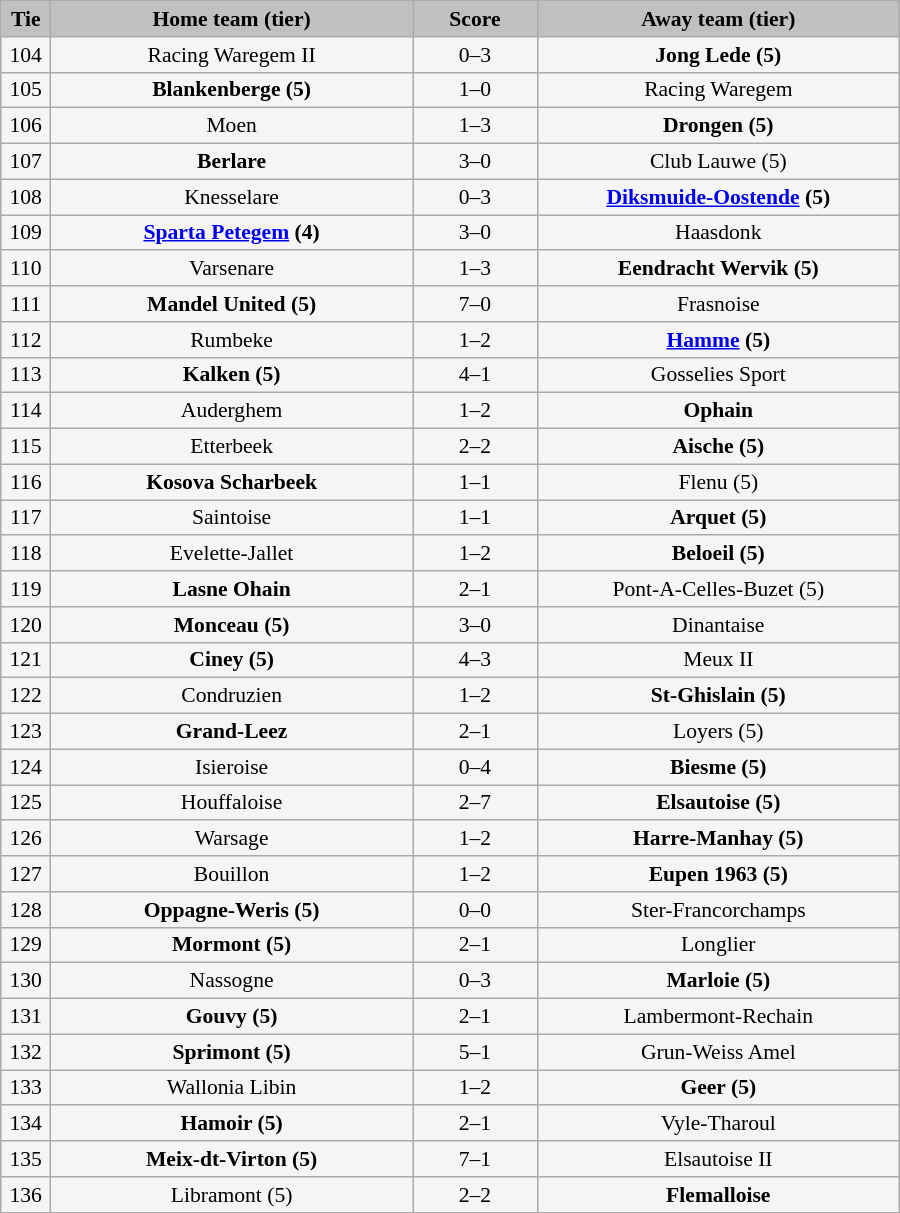<table class="wikitable" style="width: 600px; background:WhiteSmoke; text-align:center; font-size:90%">
<tr>
<td scope="col" style="width:  5.00%; background:silver;"><strong>Tie</strong></td>
<td scope="col" style="width: 36.25%; background:silver;"><strong>Home team (tier)</strong></td>
<td scope="col" style="width: 12.50%; background:silver;"><strong>Score</strong></td>
<td scope="col" style="width: 36.25%; background:silver;"><strong>Away team (tier)</strong></td>
</tr>
<tr>
<td>104</td>
<td>Racing Waregem II</td>
<td>0–3</td>
<td><strong>Jong Lede (5)</strong></td>
</tr>
<tr>
<td>105</td>
<td><strong>Blankenberge (5)</strong></td>
<td>1–0</td>
<td>Racing Waregem</td>
</tr>
<tr>
<td>106</td>
<td>Moen</td>
<td>1–3</td>
<td><strong>Drongen (5)</strong></td>
</tr>
<tr>
<td>107</td>
<td><strong>Berlare</strong></td>
<td>3–0</td>
<td>Club Lauwe (5)</td>
</tr>
<tr>
<td>108</td>
<td>Knesselare</td>
<td>0–3</td>
<td><strong><a href='#'>Diksmuide-Oostende</a> (5)</strong></td>
</tr>
<tr>
<td>109</td>
<td><strong><a href='#'>Sparta Petegem</a> (4)</strong></td>
<td>3–0</td>
<td>Haasdonk</td>
</tr>
<tr>
<td>110</td>
<td>Varsenare</td>
<td>1–3</td>
<td><strong>Eendracht Wervik (5)</strong></td>
</tr>
<tr>
<td>111</td>
<td><strong>Mandel United (5)</strong></td>
<td>7–0</td>
<td>Frasnoise</td>
</tr>
<tr>
<td>112</td>
<td>Rumbeke</td>
<td>1–2</td>
<td><strong><a href='#'>Hamme</a> (5)</strong></td>
</tr>
<tr>
<td>113</td>
<td><strong>Kalken (5)</strong></td>
<td>4–1</td>
<td>Gosselies Sport</td>
</tr>
<tr>
<td>114</td>
<td>Auderghem</td>
<td>1–2</td>
<td><strong>Ophain</strong></td>
</tr>
<tr>
<td>115</td>
<td>Etterbeek</td>
<td>2–2 </td>
<td><strong>Aische (5)</strong></td>
</tr>
<tr>
<td>116</td>
<td><strong>Kosova Scharbeek</strong></td>
<td>1–1 </td>
<td>Flenu (5)</td>
</tr>
<tr>
<td>117</td>
<td>Saintoise</td>
<td>1–1 </td>
<td><strong>Arquet (5)</strong></td>
</tr>
<tr>
<td>118</td>
<td>Evelette-Jallet</td>
<td>1–2</td>
<td><strong>Beloeil (5)</strong></td>
</tr>
<tr>
<td>119</td>
<td><strong>Lasne Ohain</strong></td>
<td>2–1</td>
<td>Pont-A-Celles-Buzet (5)</td>
</tr>
<tr>
<td>120</td>
<td><strong>Monceau (5)</strong></td>
<td>3–0</td>
<td>Dinantaise</td>
</tr>
<tr>
<td>121</td>
<td><strong>Ciney (5)</strong></td>
<td>4–3</td>
<td>Meux II</td>
</tr>
<tr>
<td>122</td>
<td>Condruzien</td>
<td>1–2</td>
<td><strong>St-Ghislain (5)</strong></td>
</tr>
<tr>
<td>123</td>
<td><strong>Grand-Leez</strong></td>
<td>2–1</td>
<td>Loyers (5)</td>
</tr>
<tr>
<td>124</td>
<td>Isieroise</td>
<td>0–4</td>
<td><strong>Biesme (5)</strong></td>
</tr>
<tr>
<td>125</td>
<td>Houffaloise</td>
<td>2–7</td>
<td><strong>Elsautoise (5)</strong></td>
</tr>
<tr>
<td>126</td>
<td>Warsage</td>
<td>1–2</td>
<td><strong>Harre-Manhay (5)</strong></td>
</tr>
<tr>
<td>127</td>
<td>Bouillon</td>
<td>1–2</td>
<td><strong>Eupen 1963 (5)</strong></td>
</tr>
<tr>
<td>128</td>
<td><strong>Oppagne-Weris (5)</strong></td>
<td>0–0 </td>
<td>Ster-Francorchamps</td>
</tr>
<tr>
<td>129</td>
<td><strong>Mormont (5)</strong></td>
<td>2–1</td>
<td>Longlier</td>
</tr>
<tr>
<td>130</td>
<td>Nassogne</td>
<td>0–3</td>
<td><strong>Marloie (5)</strong></td>
</tr>
<tr>
<td>131</td>
<td><strong>Gouvy (5)</strong></td>
<td>2–1</td>
<td>Lambermont-Rechain</td>
</tr>
<tr>
<td>132</td>
<td><strong>Sprimont (5)</strong></td>
<td>5–1</td>
<td>Grun-Weiss Amel</td>
</tr>
<tr>
<td>133</td>
<td>Wallonia Libin</td>
<td>1–2</td>
<td><strong>Geer (5)</strong></td>
</tr>
<tr>
<td>134</td>
<td><strong>Hamoir (5)</strong></td>
<td>2–1</td>
<td>Vyle-Tharoul</td>
</tr>
<tr>
<td>135</td>
<td><strong>Meix-dt-Virton (5)</strong></td>
<td>7–1</td>
<td>Elsautoise II</td>
</tr>
<tr>
<td>136</td>
<td>Libramont (5)</td>
<td>2–2 </td>
<td><strong>Flemalloise</strong></td>
</tr>
<tr>
</tr>
</table>
